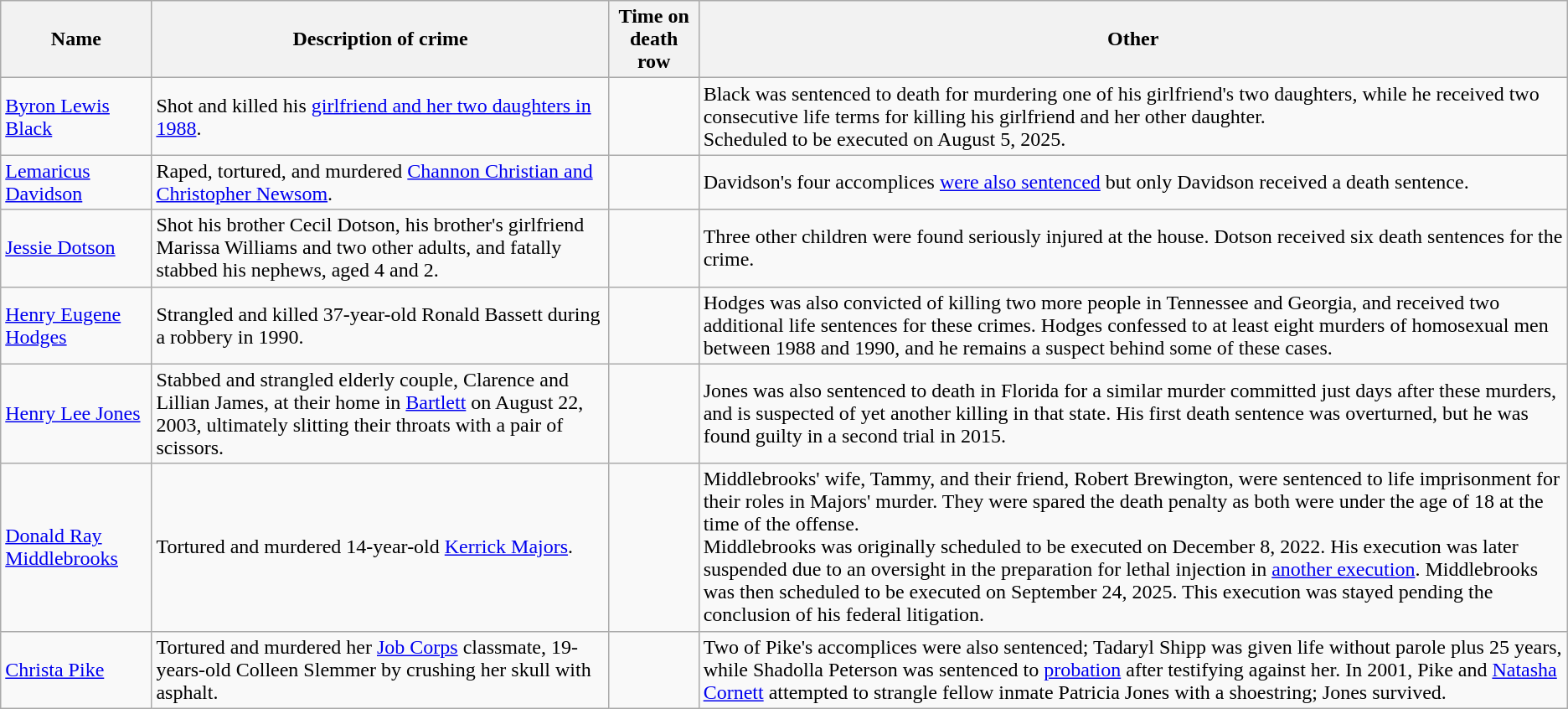<table class="wikitable sortable">
<tr>
<th>Name</th>
<th>Description of crime</th>
<th>Time on death row</th>
<th>Other</th>
</tr>
<tr>
<td><a href='#'>Byron Lewis Black</a></td>
<td>Shot and killed his <a href='#'>girlfriend and her two daughters in 1988</a>.</td>
<td></td>
<td>Black was sentenced to death for murdering one of his girlfriend's two daughters, while he received two consecutive life terms for killing his girlfriend and her other daughter.<br>Scheduled to be executed on August 5, 2025.</td>
</tr>
<tr>
<td><a href='#'>Lemaricus Davidson</a></td>
<td>Raped, tortured, and murdered <a href='#'>Channon Christian and Christopher Newsom</a>.</td>
<td></td>
<td>Davidson's four accomplices <a href='#'>were also sentenced</a> but only Davidson received a death sentence.</td>
</tr>
<tr>
<td><a href='#'>Jessie Dotson</a></td>
<td>Shot his brother Cecil Dotson, his brother's girlfriend Marissa Williams and two other adults, and fatally stabbed his nephews, aged 4 and 2.</td>
<td></td>
<td>Three other children were found seriously injured at the house. Dotson received six death sentences for the crime.</td>
</tr>
<tr>
<td><a href='#'>Henry Eugene Hodges</a></td>
<td>Strangled and killed 37-year-old Ronald Bassett during a robbery in 1990.</td>
<td></td>
<td>Hodges was also convicted of killing two more people in Tennessee and Georgia, and received two additional life sentences for these crimes. Hodges confessed to at least eight murders of homosexual men between 1988 and 1990, and he remains a suspect behind some of these cases.</td>
</tr>
<tr>
<td><a href='#'>Henry Lee Jones</a></td>
<td>Stabbed and strangled elderly couple, Clarence and Lillian James, at their home in <a href='#'>Bartlett</a> on August 22, 2003, ultimately slitting their throats with a pair of scissors.</td>
<td></td>
<td>Jones was also sentenced to death in Florida for a similar murder committed just days after these murders, and is suspected of yet another killing in that state. His first death sentence was overturned, but he was found guilty in a second trial in 2015.</td>
</tr>
<tr>
<td><a href='#'>Donald Ray Middlebrooks</a></td>
<td>Tortured and murdered 14-year-old <a href='#'>Kerrick Majors</a>.</td>
<td></td>
<td>Middlebrooks' wife, Tammy, and their friend, Robert Brewington, were sentenced to life imprisonment for their roles in Majors' murder. They were spared the death penalty as both were under the age of 18 at the time of the offense.<br>Middlebrooks was originally scheduled to be executed on December 8, 2022. His execution was later suspended due to an oversight in the preparation for lethal injection in <a href='#'>another execution</a>. Middlebrooks was then scheduled to be executed on September 24, 2025. This execution was stayed pending the conclusion of his federal litigation.</td>
</tr>
<tr>
<td><a href='#'>Christa Pike</a></td>
<td>Tortured and murdered her <a href='#'>Job Corps</a> classmate, 19-years-old Colleen Slemmer by crushing her skull with asphalt.</td>
<td></td>
<td>Two of Pike's accomplices were also sentenced; Tadaryl Shipp was given life without parole plus 25 years, while Shadolla Peterson was sentenced to <a href='#'>probation</a> after testifying against her. In 2001, Pike and <a href='#'>Natasha Cornett</a> attempted to strangle fellow inmate Patricia Jones with a shoestring; Jones survived.</td>
</tr>
</table>
